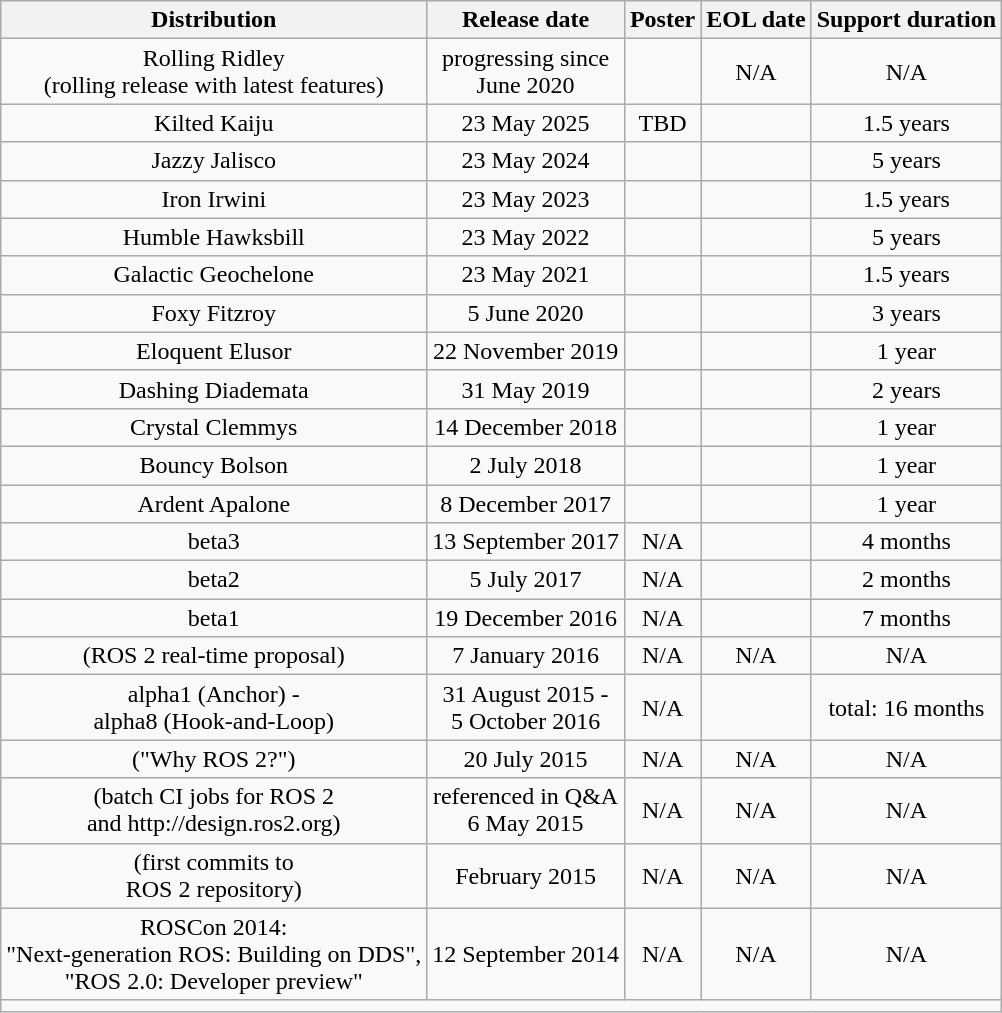<table class="wikitable" style="display:inline-table; float:center; text-align:center; margin-left:1em; margin-right:0">
<tr>
<th>Distribution</th>
<th>Release date</th>
<th>Poster</th>
<th>EOL date</th>
<th>Support duration</th>
</tr>
<tr>
<td>Rolling Ridley<br>(rolling release with latest features)</td>
<td>progressing since<br>June 2020</td>
<td></td>
<td>N/A</td>
<td>N/A</td>
</tr>
<tr>
<td>Kilted Kaiju</td>
<td>23 May 2025</td>
<td>TBD</td>
<td></td>
<td>1.5 years</td>
</tr>
<tr>
<td>Jazzy Jalisco</td>
<td>23 May 2024</td>
<td></td>
<td></td>
<td>5 years</td>
</tr>
<tr>
<td>Iron Irwini</td>
<td>23 May 2023</td>
<td></td>
<td></td>
<td>1.5 years</td>
</tr>
<tr>
<td>Humble Hawksbill</td>
<td>23 May 2022</td>
<td></td>
<td></td>
<td>5 years</td>
</tr>
<tr>
<td>Galactic Geochelone</td>
<td>23 May 2021</td>
<td></td>
<td></td>
<td>1.5 years</td>
</tr>
<tr>
<td>Foxy Fitzroy</td>
<td>5 June 2020</td>
<td></td>
<td></td>
<td>3 years</td>
</tr>
<tr>
<td>Eloquent Elusor</td>
<td>22 November 2019</td>
<td></td>
<td></td>
<td>1 year</td>
</tr>
<tr>
<td>Dashing Diademata</td>
<td>31 May 2019</td>
<td></td>
<td></td>
<td>2 years</td>
</tr>
<tr>
<td>Crystal Clemmys</td>
<td>14 December 2018</td>
<td></td>
<td></td>
<td>1 year</td>
</tr>
<tr>
<td>Bouncy Bolson</td>
<td>2 July 2018</td>
<td></td>
<td></td>
<td>1 year</td>
</tr>
<tr>
<td>Ardent Apalone</td>
<td>8 December 2017</td>
<td></td>
<td></td>
<td>1 year</td>
</tr>
<tr>
<td>beta3</td>
<td>13 September 2017</td>
<td>N/A</td>
<td></td>
<td>4 months</td>
</tr>
<tr>
<td>beta2</td>
<td>5 July 2017</td>
<td>N/A</td>
<td></td>
<td>2 months</td>
</tr>
<tr>
<td>beta1</td>
<td>19 December 2016</td>
<td>N/A</td>
<td></td>
<td>7 months</td>
</tr>
<tr>
<td>(ROS 2 real-time proposal)</td>
<td>7 January 2016</td>
<td>N/A</td>
<td>N/A</td>
<td>N/A</td>
</tr>
<tr>
<td>alpha1 (Anchor) -<br>alpha8 (Hook-and-Loop)</td>
<td>31 August 2015 -<br>5 October 2016</td>
<td>N/A</td>
<td></td>
<td>total: 16 months</td>
</tr>
<tr>
<td>("Why ROS 2?")</td>
<td>20 July 2015</td>
<td>N/A</td>
<td>N/A</td>
<td>N/A</td>
</tr>
<tr>
<td>(batch CI jobs for ROS 2<br>and http://design.ros2.org)</td>
<td>referenced in Q&A<br>6 May 2015</td>
<td>N/A</td>
<td>N/A</td>
<td>N/A</td>
</tr>
<tr>
<td>(first commits to<br>ROS 2 repository)</td>
<td>February 2015</td>
<td>N/A</td>
<td>N/A</td>
<td>N/A</td>
</tr>
<tr>
<td>ROSCon 2014:<br>"Next-generation ROS: Building on DDS",<br>"ROS 2.0: Developer preview"</td>
<td>12 September 2014</td>
<td>N/A</td>
<td>N/A</td>
<td>N/A</td>
</tr>
<tr>
<td colspan="98"></td>
</tr>
</table>
